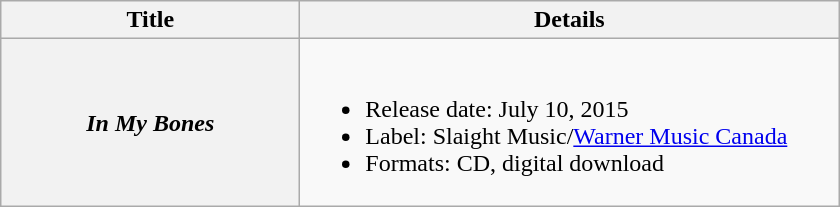<table class="wikitable plainrowheaders">
<tr>
<th style="width:12em;">Title</th>
<th style="width:22em;">Details</th>
</tr>
<tr>
<th scope="row"><em>In My Bones</em></th>
<td><br><ul><li>Release date: July 10, 2015</li><li>Label: Slaight Music/<a href='#'>Warner Music Canada</a></li><li>Formats: CD, digital download</li></ul></td>
</tr>
</table>
